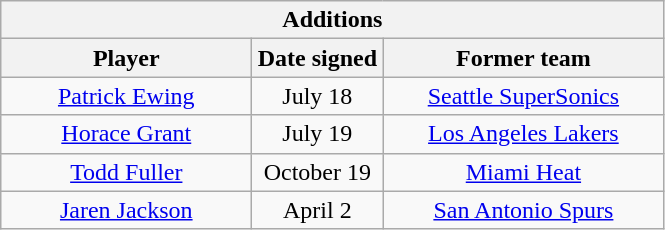<table class="wikitable" style="text-align:center">
<tr>
<th colspan=3>Additions</th>
</tr>
<tr>
<th style="width:160px">Player</th>
<th style="width:80px">Date signed</th>
<th style="width:180px">Former team</th>
</tr>
<tr>
<td><a href='#'>Patrick Ewing</a></td>
<td>July 18</td>
<td><a href='#'>Seattle SuperSonics</a></td>
</tr>
<tr>
<td><a href='#'>Horace Grant</a></td>
<td>July 19</td>
<td><a href='#'>Los Angeles Lakers</a></td>
</tr>
<tr>
<td><a href='#'>Todd Fuller</a></td>
<td>October 19</td>
<td><a href='#'>Miami Heat</a></td>
</tr>
<tr>
<td><a href='#'>Jaren Jackson</a></td>
<td>April 2</td>
<td><a href='#'>San Antonio Spurs</a></td>
</tr>
</table>
